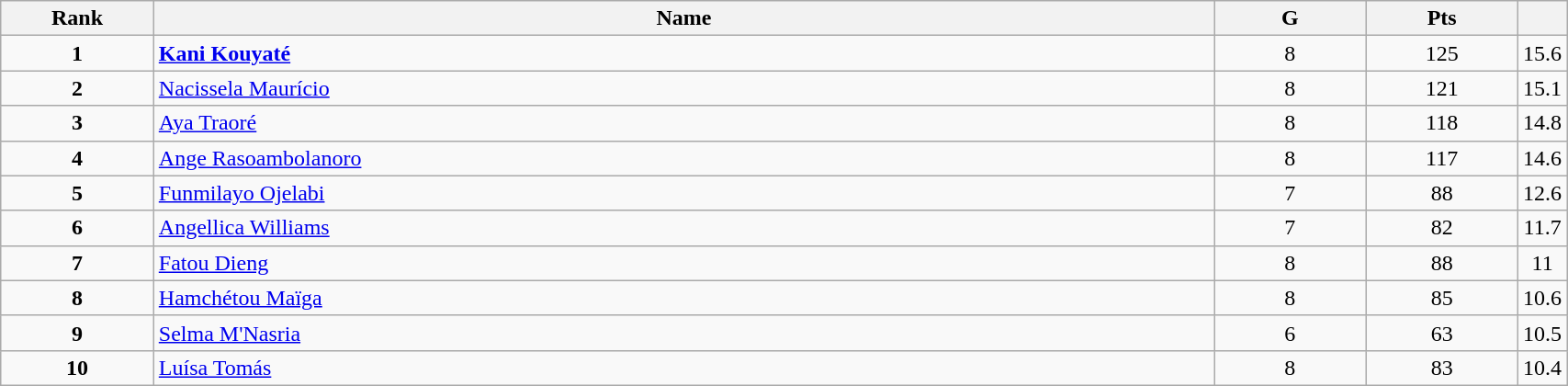<table class="wikitable" style="width:90%;">
<tr>
<th style="width:10%;">Rank</th>
<th style="width:70%;">Name</th>
<th style="width:10%;">G</th>
<th style="width:10%;">Pts</th>
<th style="width:10%;"></th>
</tr>
<tr align=center>
<td><strong>1</strong></td>
<td align=left> <strong><a href='#'>Kani Kouyaté</a></strong></td>
<td>8</td>
<td>125</td>
<td>15.6</td>
</tr>
<tr align=center>
<td><strong>2</strong></td>
<td align=left> <a href='#'>Nacissela Maurício</a></td>
<td>8</td>
<td>121</td>
<td>15.1</td>
</tr>
<tr align=center>
<td><strong>3</strong></td>
<td align=left> <a href='#'>Aya Traoré</a></td>
<td>8</td>
<td>118</td>
<td>14.8</td>
</tr>
<tr align=center>
<td><strong>4</strong></td>
<td align=left> <a href='#'>Ange Rasoambolanoro</a></td>
<td>8</td>
<td>117</td>
<td>14.6</td>
</tr>
<tr align=center>
<td><strong>5</strong></td>
<td align=left> <a href='#'>Funmilayo Ojelabi</a></td>
<td>7</td>
<td>88</td>
<td>12.6</td>
</tr>
<tr align=center>
<td><strong>6</strong></td>
<td align=left> <a href='#'>Angellica Williams</a></td>
<td>7</td>
<td>82</td>
<td>11.7</td>
</tr>
<tr align=center>
<td><strong>7</strong></td>
<td align=left> <a href='#'>Fatou Dieng</a></td>
<td>8</td>
<td>88</td>
<td>11</td>
</tr>
<tr align=center>
<td><strong>8</strong></td>
<td align=left> <a href='#'>Hamchétou Maïga</a></td>
<td>8</td>
<td>85</td>
<td>10.6</td>
</tr>
<tr align=center>
<td><strong>9</strong></td>
<td align=left> <a href='#'>Selma M'Nasria</a></td>
<td>6</td>
<td>63</td>
<td>10.5</td>
</tr>
<tr align=center>
<td><strong>10</strong></td>
<td align=left> <a href='#'>Luísa Tomás</a></td>
<td>8</td>
<td>83</td>
<td>10.4</td>
</tr>
</table>
